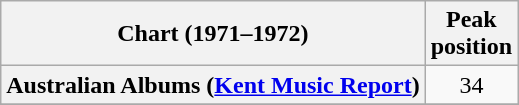<table class="wikitable sortable plainrowheaders">
<tr>
<th>Chart (1971–1972)</th>
<th>Peak<br>position</th>
</tr>
<tr>
<th scope="row">Australian Albums (<a href='#'>Kent Music Report</a>)</th>
<td align="center">34</td>
</tr>
<tr>
</tr>
</table>
